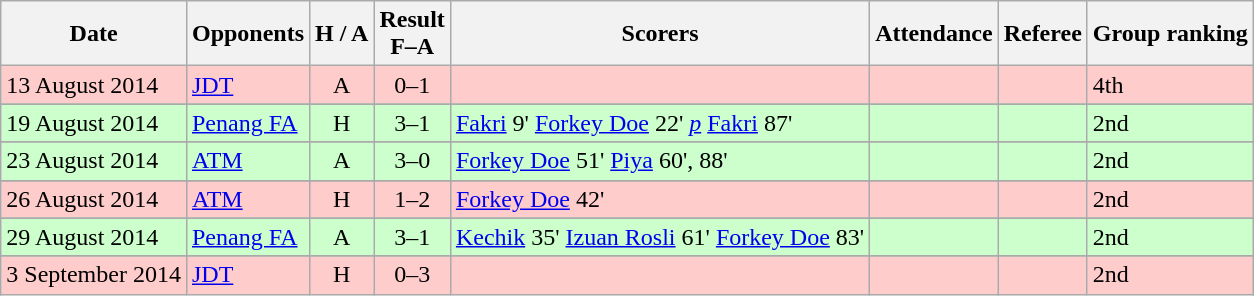<table class="wikitable" style="text-align:center">
<tr>
<th>Date</th>
<th>Opponents</th>
<th>H / A</th>
<th>Result<br>F–A</th>
<th>Scorers</th>
<th>Attendance</th>
<th>Referee</th>
<th>Group ranking</th>
</tr>
<tr bgcolor="#ffcccc">
<td align="left">13 August 2014</td>
<td align="left">  <a href='#'>JDT</a></td>
<td>A</td>
<td>0–1</td>
<td align="left"></td>
<td align="left"></td>
<td align="left"></td>
<td align="left"> 4th</td>
</tr>
<tr>
</tr>
<tr bgcolor="#ccffcc">
<td align="left">19 August 2014</td>
<td align="left">  <a href='#'>Penang FA</a></td>
<td>H</td>
<td>3–1</td>
<td align="left"><a href='#'>Fakri</a> 9' <a href='#'>Forkey Doe</a> 22' <em><a href='#'>p</a></em> <a href='#'>Fakri</a> 87'</td>
<td align="left"></td>
<td align="left"></td>
<td align="left"> 2nd</td>
</tr>
<tr>
</tr>
<tr bgcolor="#ccffcc">
<td align="left">23 August 2014</td>
<td align="left"> <a href='#'>ATM</a></td>
<td>A</td>
<td>3–0</td>
<td align="left"><a href='#'>Forkey Doe</a> 51' <a href='#'>Piya</a> 60', 88'</td>
<td align="left"></td>
<td align="left"></td>
<td align="left"> 2nd</td>
</tr>
<tr>
</tr>
<tr bgcolor="#ffcccc">
<td align="left">26 August 2014</td>
<td align="left"> <a href='#'>ATM</a></td>
<td>H</td>
<td>1–2</td>
<td align="left"><a href='#'>Forkey Doe</a> 42'</td>
<td align="left"></td>
<td align="left"></td>
<td align="left"> 2nd</td>
</tr>
<tr>
</tr>
<tr bgcolor="#ccffcc">
<td align="left">29 August 2014</td>
<td align="left">  <a href='#'>Penang FA</a></td>
<td>A</td>
<td>3–1</td>
<td align="left"><a href='#'>Kechik</a> 35' <a href='#'>Izuan Rosli</a> 61' <a href='#'>Forkey Doe</a> 83'</td>
<td align="left"></td>
<td align="left"></td>
<td align="left"> 2nd</td>
</tr>
<tr>
</tr>
<tr bgcolor="#ffcccc">
<td align="left">3 September 2014</td>
<td align="left">  <a href='#'>JDT</a></td>
<td>H</td>
<td>0–3</td>
<td align="left"></td>
<td align="left"></td>
<td align="left"></td>
<td align="left"> 2nd</td>
</tr>
</table>
